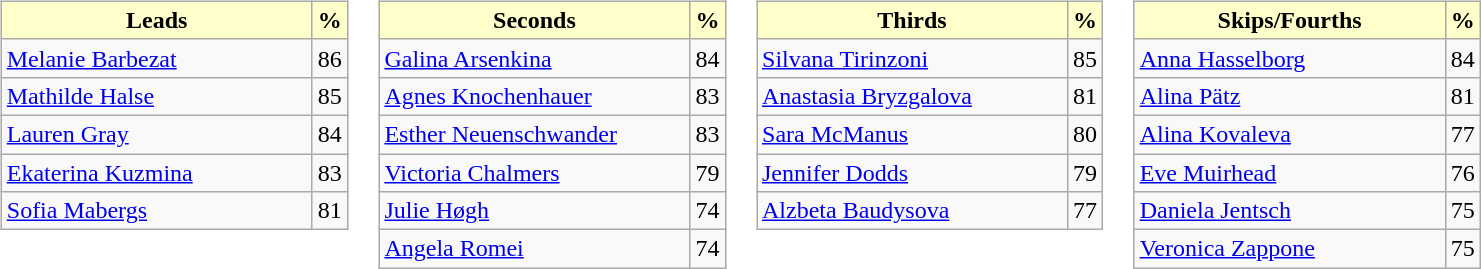<table>
<tr>
<td valign=top><br><table class="wikitable">
<tr>
<th style="background:#ffc; width:200px;">Leads</th>
<th style="background:#ffc;">%</th>
</tr>
<tr>
<td> <a href='#'>Melanie Barbezat</a></td>
<td>86</td>
</tr>
<tr>
<td> <a href='#'>Mathilde Halse</a></td>
<td>85</td>
</tr>
<tr>
<td> <a href='#'>Lauren Gray</a></td>
<td>84</td>
</tr>
<tr>
<td> <a href='#'>Ekaterina Kuzmina</a></td>
<td>83</td>
</tr>
<tr>
<td> <a href='#'>Sofia Mabergs</a></td>
<td>81</td>
</tr>
</table>
</td>
<td valign=top><br><table class="wikitable">
<tr>
<th style="background:#ffc; width:200px;">Seconds</th>
<th style="background:#ffc;">%</th>
</tr>
<tr>
<td> <a href='#'>Galina Arsenkina</a></td>
<td>84</td>
</tr>
<tr>
<td> <a href='#'>Agnes Knochenhauer</a></td>
<td>83</td>
</tr>
<tr>
<td> <a href='#'>Esther Neuenschwander</a></td>
<td>83</td>
</tr>
<tr>
<td> <a href='#'>Victoria Chalmers</a></td>
<td>79</td>
</tr>
<tr>
<td> <a href='#'>Julie Høgh</a></td>
<td>74</td>
</tr>
<tr>
<td> <a href='#'>Angela Romei</a></td>
<td>74</td>
</tr>
</table>
</td>
<td valign=top><br><table class="wikitable">
<tr>
<th style="background:#ffc; width:200px;">Thirds</th>
<th style="background:#ffc;">%</th>
</tr>
<tr>
<td> <a href='#'>Silvana Tirinzoni</a></td>
<td>85</td>
</tr>
<tr>
<td> <a href='#'>Anastasia Bryzgalova</a></td>
<td>81</td>
</tr>
<tr>
<td> <a href='#'>Sara McManus</a></td>
<td>80</td>
</tr>
<tr>
<td> <a href='#'>Jennifer Dodds</a></td>
<td>79</td>
</tr>
<tr>
<td> <a href='#'>Alzbeta Baudysova</a></td>
<td>77</td>
</tr>
</table>
</td>
<td valign=top><br><table class="wikitable">
<tr>
<th style="background:#ffc; width:200px;">Skips/Fourths</th>
<th style="background:#ffc;">%</th>
</tr>
<tr>
<td> <a href='#'>Anna Hasselborg</a></td>
<td>84</td>
</tr>
<tr>
<td> <a href='#'>Alina Pätz</a></td>
<td>81</td>
</tr>
<tr>
<td> <a href='#'>Alina Kovaleva</a></td>
<td>77</td>
</tr>
<tr>
<td> <a href='#'>Eve Muirhead</a></td>
<td>76</td>
</tr>
<tr>
<td> <a href='#'>Daniela Jentsch</a></td>
<td>75</td>
</tr>
<tr>
<td> <a href='#'>Veronica Zappone</a></td>
<td>75</td>
</tr>
</table>
</td>
</tr>
</table>
